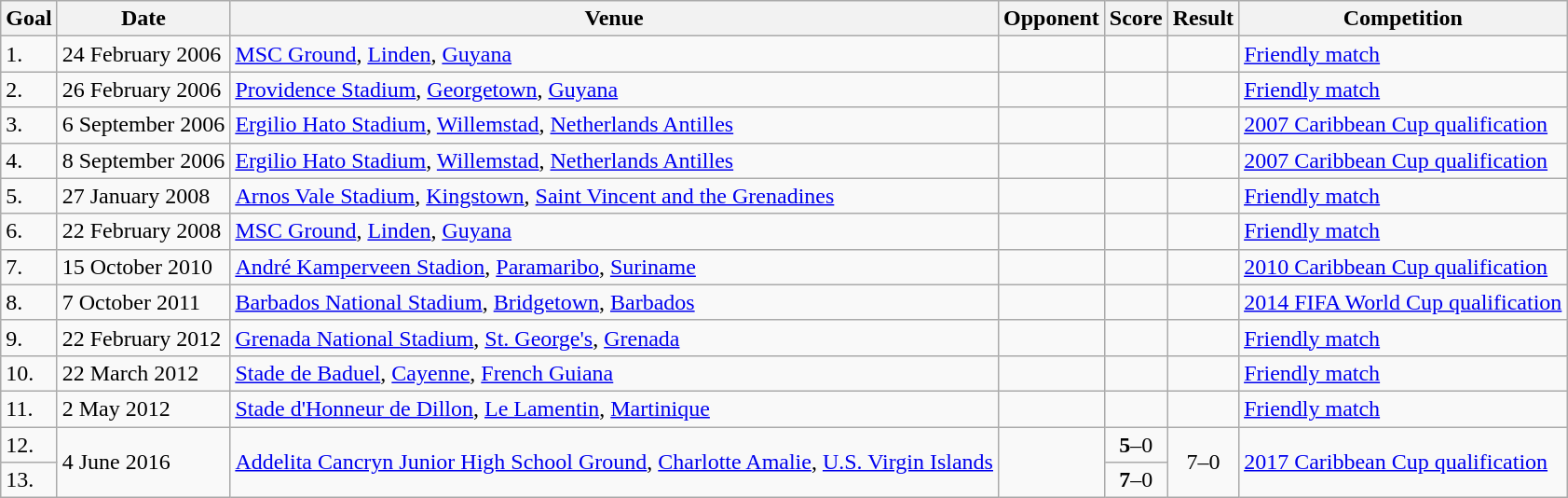<table class="wikitable">
<tr>
<th>Goal</th>
<th>Date</th>
<th>Venue</th>
<th>Opponent</th>
<th>Score</th>
<th>Result</th>
<th>Competition</th>
</tr>
<tr>
<td>1.</td>
<td>24 February 2006</td>
<td><a href='#'>MSC Ground</a>, <a href='#'>Linden</a>, <a href='#'>Guyana</a></td>
<td></td>
<td></td>
<td></td>
<td><a href='#'>Friendly match</a></td>
</tr>
<tr>
<td>2.</td>
<td>26 February 2006</td>
<td><a href='#'>Providence Stadium</a>, <a href='#'>Georgetown</a>, <a href='#'>Guyana</a></td>
<td></td>
<td></td>
<td></td>
<td><a href='#'>Friendly match</a></td>
</tr>
<tr>
<td>3.</td>
<td>6 September 2006</td>
<td><a href='#'>Ergilio Hato Stadium</a>, <a href='#'>Willemstad</a>, <a href='#'>Netherlands Antilles</a></td>
<td></td>
<td></td>
<td></td>
<td><a href='#'>2007 Caribbean Cup qualification</a></td>
</tr>
<tr>
<td>4.</td>
<td>8 September 2006</td>
<td><a href='#'>Ergilio Hato Stadium</a>, <a href='#'>Willemstad</a>, <a href='#'>Netherlands Antilles</a></td>
<td></td>
<td></td>
<td></td>
<td><a href='#'>2007 Caribbean Cup qualification</a></td>
</tr>
<tr>
<td>5.</td>
<td>27 January 2008</td>
<td><a href='#'>Arnos Vale Stadium</a>, <a href='#'>Kingstown</a>, <a href='#'>Saint Vincent and the Grenadines</a></td>
<td></td>
<td></td>
<td></td>
<td><a href='#'>Friendly match</a></td>
</tr>
<tr>
<td>6.</td>
<td>22 February 2008</td>
<td><a href='#'>MSC Ground</a>, <a href='#'>Linden</a>, <a href='#'>Guyana</a></td>
<td></td>
<td></td>
<td></td>
<td><a href='#'>Friendly match</a></td>
</tr>
<tr>
<td>7.</td>
<td>15 October 2010</td>
<td><a href='#'>André Kamperveen Stadion</a>, <a href='#'>Paramaribo</a>, <a href='#'>Suriname</a></td>
<td></td>
<td></td>
<td></td>
<td><a href='#'>2010 Caribbean Cup qualification</a></td>
</tr>
<tr>
<td>8.</td>
<td>7 October 2011</td>
<td><a href='#'>Barbados National Stadium</a>, <a href='#'>Bridgetown</a>, <a href='#'>Barbados</a></td>
<td></td>
<td></td>
<td></td>
<td><a href='#'>2014 FIFA World Cup qualification</a></td>
</tr>
<tr>
<td>9.</td>
<td>22 February 2012</td>
<td><a href='#'>Grenada National Stadium</a>, <a href='#'>St. George's</a>, <a href='#'>Grenada</a></td>
<td></td>
<td></td>
<td></td>
<td><a href='#'>Friendly match</a></td>
</tr>
<tr>
<td>10.</td>
<td>22 March 2012</td>
<td><a href='#'>Stade de Baduel</a>, <a href='#'>Cayenne</a>, <a href='#'>French Guiana</a></td>
<td></td>
<td></td>
<td></td>
<td><a href='#'>Friendly match</a></td>
</tr>
<tr>
<td>11.</td>
<td>2 May 2012</td>
<td><a href='#'>Stade d'Honneur de Dillon</a>, <a href='#'>Le Lamentin</a>, <a href='#'>Martinique</a></td>
<td></td>
<td></td>
<td></td>
<td><a href='#'>Friendly match</a></td>
</tr>
<tr>
<td>12.</td>
<td rowspan="2">4 June 2016</td>
<td rowspan="2"><a href='#'>Addelita Cancryn Junior High School Ground</a>, <a href='#'>Charlotte Amalie</a>, <a href='#'>U.S. Virgin Islands</a></td>
<td rowspan="2"></td>
<td align=center><strong>5</strong>–0</td>
<td rowspan="2" style="text-align:center">7–0</td>
<td rowspan="2"><a href='#'>2017 Caribbean Cup qualification</a></td>
</tr>
<tr>
<td>13.</td>
<td align=center><strong>7</strong>–0</td>
</tr>
</table>
